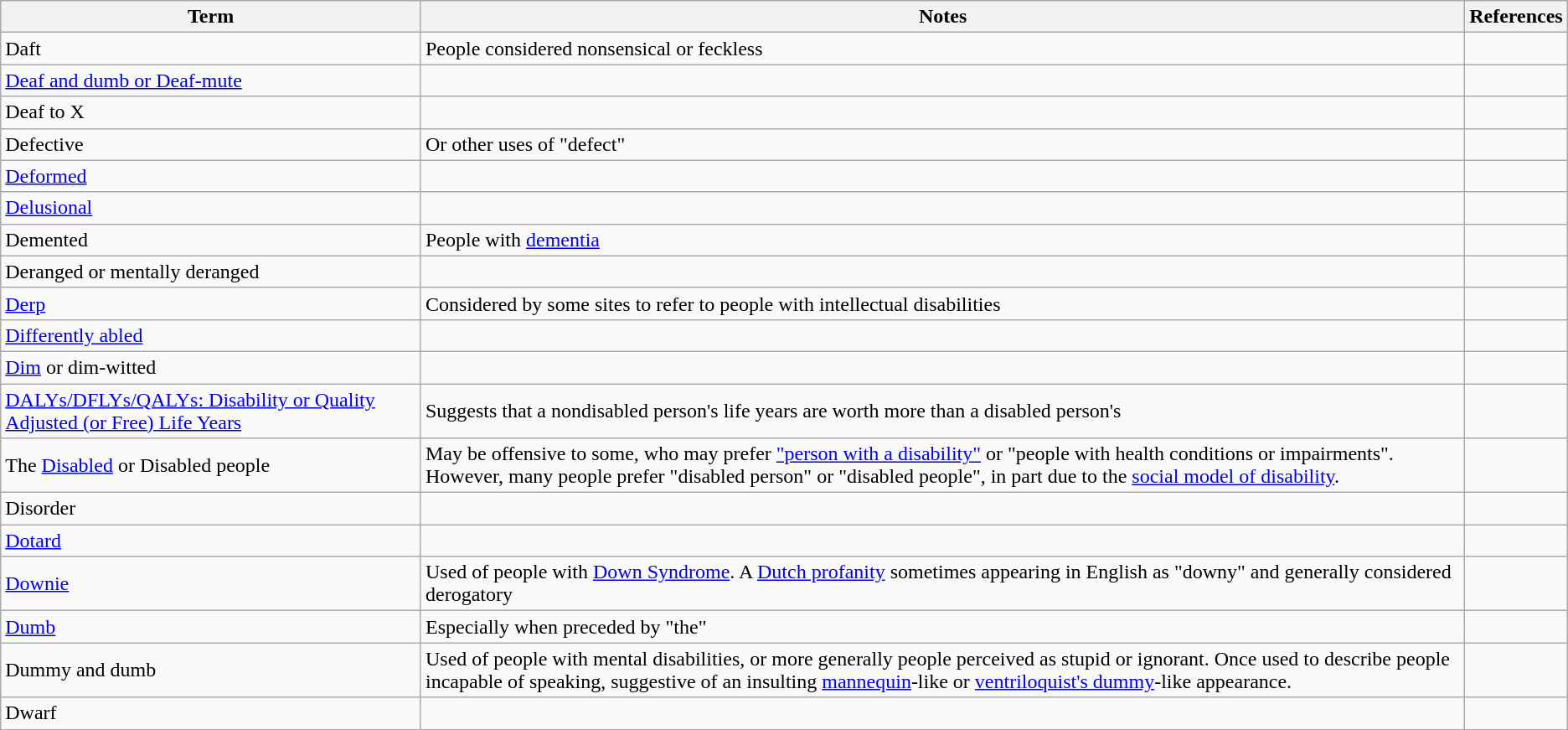<table class="wikitable">
<tr>
<th>Term</th>
<th>Notes</th>
<th>References</th>
</tr>
<tr>
<td>Daft</td>
<td>People considered nonsensical or feckless</td>
<td></td>
</tr>
<tr>
<td><a href='#'>Deaf and dumb or Deaf-mute</a></td>
<td></td>
<td></td>
</tr>
<tr>
<td>Deaf to X</td>
<td></td>
<td></td>
</tr>
<tr>
<td>Defective</td>
<td>Or other uses of "defect"</td>
<td></td>
</tr>
<tr>
<td><a href='#'>Deformed</a></td>
<td></td>
<td></td>
</tr>
<tr>
<td><a href='#'>Delusional</a></td>
<td></td>
<td></td>
</tr>
<tr>
<td>Demented</td>
<td>People with <a href='#'>dementia</a></td>
<td></td>
</tr>
<tr>
<td>Deranged or mentally deranged</td>
<td></td>
<td></td>
</tr>
<tr>
<td><a href='#'>Derp</a></td>
<td>Considered by some sites to refer to people with intellectual disabilities</td>
<td></td>
</tr>
<tr>
<td><a href='#'>Differently abled</a></td>
<td></td>
<td></td>
</tr>
<tr>
<td><a href='#'>Dim</a> or dim-witted</td>
<td></td>
<td></td>
</tr>
<tr>
<td><a href='#'>DALYs/DFLYs/QALYs: Disability or Quality Adjusted (or Free) Life Years</a></td>
<td>Suggests that a nondisabled person's life years are worth more than a disabled person's</td>
<td></td>
</tr>
<tr>
<td>The <a href='#'>Disabled</a> or Disabled people</td>
<td>May be offensive to some, who may prefer <a href='#'>"person with a disability"</a> or "people with health conditions or impairments". However, many people prefer "disabled person" or "disabled people", in part due to the <a href='#'>social model of disability</a>.</td>
<td></td>
</tr>
<tr>
<td>Disorder</td>
<td></td>
<td></td>
</tr>
<tr>
<td><a href='#'>Dotard</a></td>
<td></td>
<td></td>
</tr>
<tr>
<td><a href='#'>Downie</a></td>
<td>Used of people with <a href='#'>Down Syndrome</a>. A <a href='#'>Dutch profanity</a> sometimes appearing in English as "downy" and generally considered derogatory</td>
<td></td>
</tr>
<tr>
<td><a href='#'>Dumb</a></td>
<td>Especially when preceded by "the"</td>
<td></td>
</tr>
<tr>
<td>Dummy and dumb</td>
<td>Used of people with mental disabilities, or more generally people perceived as stupid or ignorant. Once used to describe people incapable of speaking, suggestive of an insulting <a href='#'>mannequin</a>-like or <a href='#'>ventriloquist's dummy</a>-like appearance.</td>
<td></td>
</tr>
<tr>
<td>Dwarf</td>
<td></td>
<td></td>
</tr>
</table>
